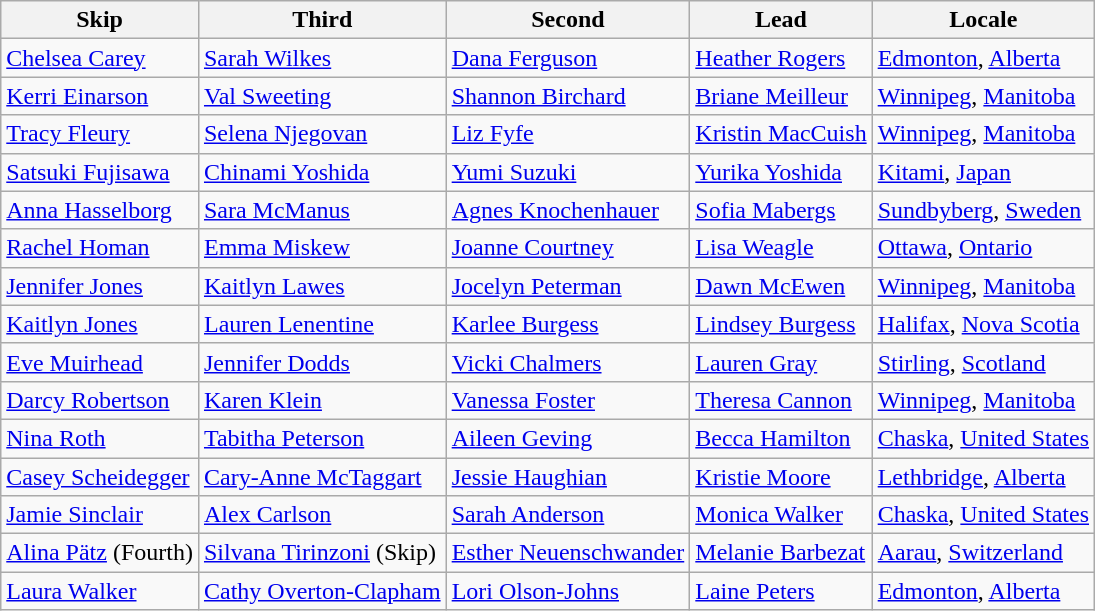<table class=wikitable>
<tr>
<th>Skip</th>
<th>Third</th>
<th>Second</th>
<th>Lead</th>
<th>Locale</th>
</tr>
<tr>
<td><a href='#'>Chelsea Carey</a></td>
<td><a href='#'>Sarah Wilkes</a></td>
<td><a href='#'>Dana Ferguson</a></td>
<td><a href='#'>Heather Rogers</a></td>
<td> <a href='#'>Edmonton</a>, <a href='#'>Alberta</a></td>
</tr>
<tr>
<td><a href='#'>Kerri Einarson</a></td>
<td><a href='#'>Val Sweeting</a></td>
<td><a href='#'>Shannon Birchard</a></td>
<td><a href='#'>Briane Meilleur</a></td>
<td> <a href='#'>Winnipeg</a>, <a href='#'>Manitoba</a></td>
</tr>
<tr>
<td><a href='#'>Tracy Fleury</a></td>
<td><a href='#'>Selena Njegovan</a></td>
<td><a href='#'>Liz Fyfe</a></td>
<td><a href='#'>Kristin MacCuish</a></td>
<td> <a href='#'>Winnipeg</a>, <a href='#'>Manitoba</a></td>
</tr>
<tr>
<td><a href='#'>Satsuki Fujisawa</a></td>
<td><a href='#'>Chinami Yoshida</a></td>
<td><a href='#'>Yumi Suzuki</a></td>
<td><a href='#'>Yurika Yoshida</a></td>
<td> <a href='#'>Kitami</a>, <a href='#'>Japan</a></td>
</tr>
<tr>
<td><a href='#'>Anna Hasselborg</a></td>
<td><a href='#'>Sara McManus</a></td>
<td><a href='#'>Agnes Knochenhauer</a></td>
<td><a href='#'>Sofia Mabergs</a></td>
<td> <a href='#'>Sundbyberg</a>, <a href='#'>Sweden</a></td>
</tr>
<tr>
<td><a href='#'>Rachel Homan</a></td>
<td><a href='#'>Emma Miskew</a></td>
<td><a href='#'>Joanne Courtney</a></td>
<td><a href='#'>Lisa Weagle</a></td>
<td> <a href='#'>Ottawa</a>, <a href='#'>Ontario</a></td>
</tr>
<tr>
<td><a href='#'>Jennifer Jones</a></td>
<td><a href='#'>Kaitlyn Lawes</a></td>
<td><a href='#'>Jocelyn Peterman</a></td>
<td><a href='#'>Dawn McEwen</a></td>
<td> <a href='#'>Winnipeg</a>, <a href='#'>Manitoba</a></td>
</tr>
<tr>
<td><a href='#'>Kaitlyn Jones</a></td>
<td><a href='#'>Lauren Lenentine</a></td>
<td><a href='#'>Karlee Burgess</a></td>
<td><a href='#'>Lindsey Burgess</a></td>
<td> <a href='#'>Halifax</a>, <a href='#'>Nova Scotia</a></td>
</tr>
<tr>
<td><a href='#'>Eve Muirhead</a></td>
<td><a href='#'>Jennifer Dodds</a></td>
<td><a href='#'>Vicki Chalmers</a></td>
<td><a href='#'>Lauren Gray</a></td>
<td> <a href='#'>Stirling</a>, <a href='#'>Scotland</a></td>
</tr>
<tr>
<td><a href='#'>Darcy Robertson</a></td>
<td><a href='#'>Karen Klein</a></td>
<td><a href='#'>Vanessa Foster</a></td>
<td><a href='#'>Theresa Cannon</a></td>
<td> <a href='#'>Winnipeg</a>, <a href='#'>Manitoba</a></td>
</tr>
<tr>
<td><a href='#'>Nina Roth</a></td>
<td><a href='#'>Tabitha Peterson</a></td>
<td><a href='#'>Aileen Geving</a></td>
<td><a href='#'>Becca Hamilton</a></td>
<td> <a href='#'>Chaska</a>, <a href='#'>United States</a></td>
</tr>
<tr>
<td><a href='#'>Casey Scheidegger</a></td>
<td><a href='#'>Cary-Anne McTaggart</a></td>
<td><a href='#'>Jessie Haughian</a></td>
<td><a href='#'>Kristie Moore</a></td>
<td> <a href='#'>Lethbridge</a>, <a href='#'>Alberta</a></td>
</tr>
<tr>
<td><a href='#'>Jamie Sinclair</a></td>
<td><a href='#'>Alex Carlson</a></td>
<td><a href='#'>Sarah Anderson</a></td>
<td><a href='#'>Monica Walker</a></td>
<td> <a href='#'>Chaska</a>, <a href='#'>United States</a></td>
</tr>
<tr>
<td><a href='#'>Alina Pätz</a> (Fourth)</td>
<td><a href='#'>Silvana Tirinzoni</a> (Skip)</td>
<td><a href='#'>Esther Neuenschwander</a></td>
<td><a href='#'>Melanie Barbezat</a></td>
<td> <a href='#'>Aarau</a>, <a href='#'>Switzerland</a></td>
</tr>
<tr>
<td><a href='#'>Laura Walker</a></td>
<td><a href='#'>Cathy Overton-Clapham</a></td>
<td><a href='#'>Lori Olson-Johns</a></td>
<td><a href='#'>Laine Peters</a></td>
<td> <a href='#'>Edmonton</a>, <a href='#'>Alberta</a></td>
</tr>
</table>
